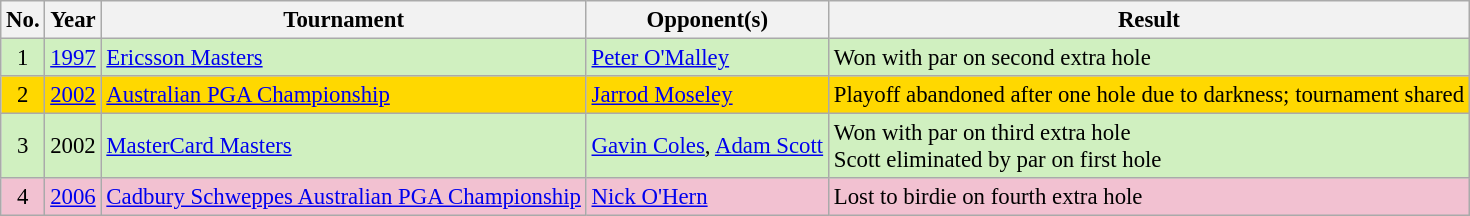<table class="wikitable" style="font-size:95%;">
<tr>
<th>No.</th>
<th>Year</th>
<th>Tournament</th>
<th>Opponent(s)</th>
<th>Result</th>
</tr>
<tr style="background:#D0F0C0;">
<td align=center>1</td>
<td><a href='#'>1997</a></td>
<td><a href='#'>Ericsson Masters</a></td>
<td> <a href='#'>Peter O'Malley</a></td>
<td>Won with par on second extra hole</td>
</tr>
<tr style="background:#FFD800;">
<td align=center>2</td>
<td><a href='#'>2002</a></td>
<td><a href='#'>Australian PGA Championship</a></td>
<td> <a href='#'>Jarrod Moseley</a></td>
<td>Playoff abandoned after one hole due to darkness; tournament shared</td>
</tr>
<tr style="background:#D0F0C0;">
<td align=center>3</td>
<td>2002</td>
<td><a href='#'>MasterCard Masters</a></td>
<td> <a href='#'>Gavin Coles</a>,  <a href='#'>Adam Scott</a></td>
<td>Won with par on third extra hole<br>Scott eliminated by par on first hole</td>
</tr>
<tr style="background:#F2C1D1;">
<td align=center>4</td>
<td><a href='#'>2006</a></td>
<td><a href='#'>Cadbury Schweppes Australian PGA Championship</a></td>
<td> <a href='#'>Nick O'Hern</a></td>
<td>Lost to birdie on fourth extra hole</td>
</tr>
</table>
